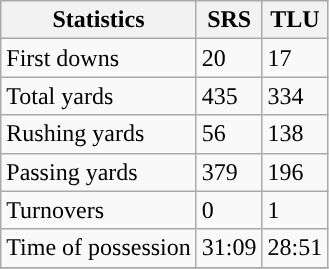<table class="wikitable" style="float: left;">
<tr>
<th>Statistics</th>
<th>SRS</th>
<th>TLU</th>
</tr>
<tr>
<td>First downs</td>
<td>20</td>
<td>17</td>
</tr>
<tr>
<td>Total yards</td>
<td>435</td>
<td>334</td>
</tr>
<tr>
<td>Rushing yards</td>
<td>56</td>
<td>138</td>
</tr>
<tr>
<td>Passing yards</td>
<td>379</td>
<td>196</td>
</tr>
<tr>
<td>Turnovers</td>
<td>0</td>
<td>1</td>
</tr>
<tr>
<td>Time of possession</td>
<td>31:09</td>
<td>28:51</td>
</tr>
<tr>
</tr>
</table>
